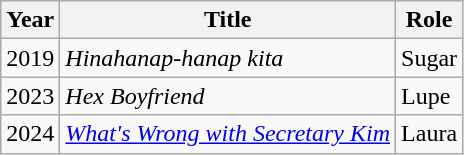<table class="wikitable sortable" >
<tr>
<th>Year</th>
<th>Title</th>
<th>Role</th>
</tr>
<tr>
<td>2019</td>
<td><em>Hinahanap-hanap kita</em></td>
<td>Sugar</td>
</tr>
<tr>
<td>2023</td>
<td><em>Hex Boyfriend</em></td>
<td>Lupe</td>
</tr>
<tr>
<td>2024</td>
<td><em><a href='#'>What's Wrong with Secretary Kim</a></em></td>
<td>Laura</td>
</tr>
</table>
